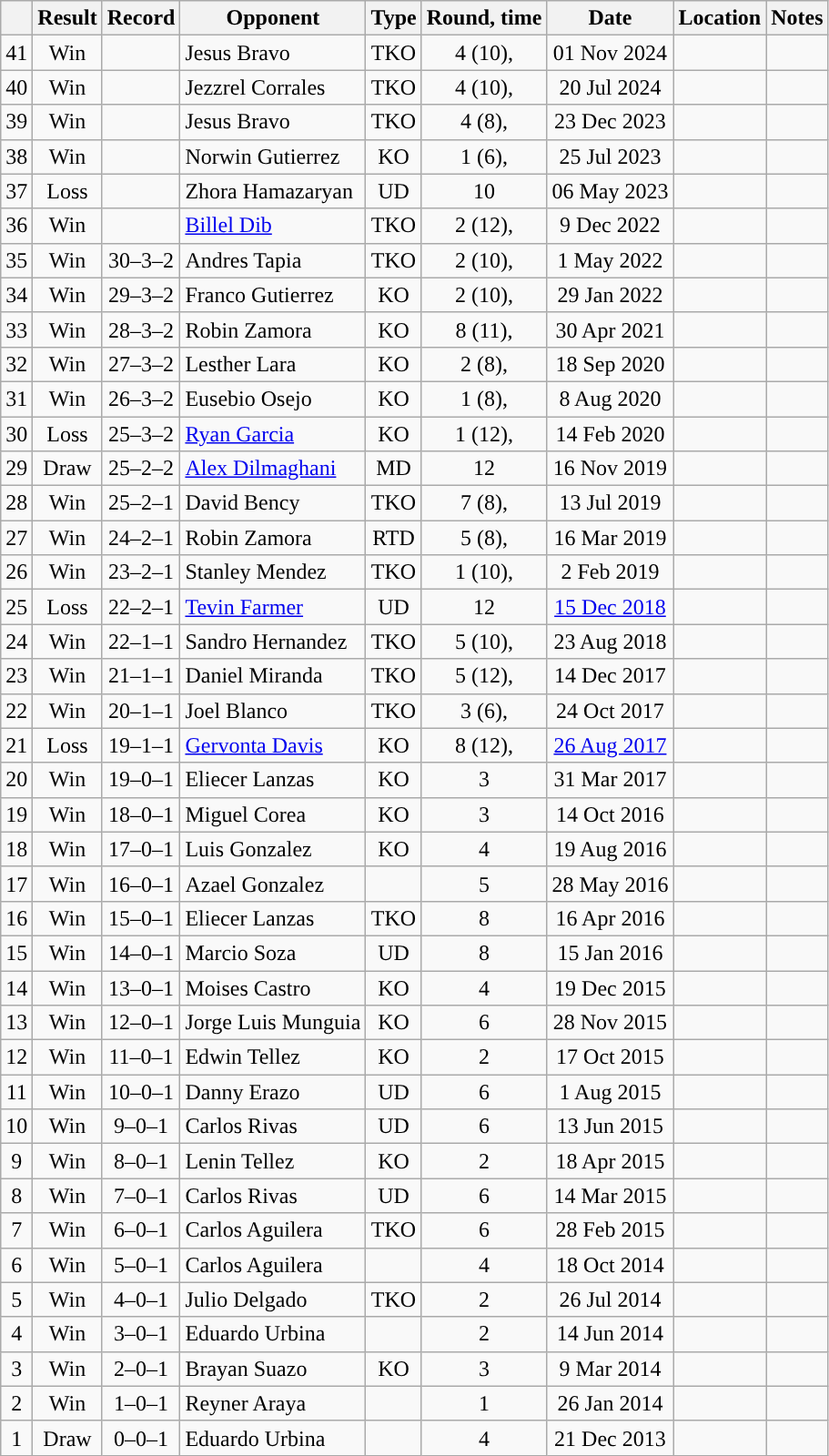<table class="wikitable" style="text-align:center">
<tr>
<th></th>
<th>Result</th>
<th>Record</th>
<th>Opponent</th>
<th>Type</th>
<th>Round, time</th>
<th>Date</th>
<th>Location</th>
<th>Notes</th>
</tr>
<tr>
<td>41</td>
<td>Win</td>
<td></td>
<td align=left>Jesus Bravo</td>
<td>TKO</td>
<td>4 (10), </td>
<td>01 Nov 2024</td>
<td align=left></td>
<td align=left></td>
</tr>
<tr>
<td>40</td>
<td>Win</td>
<td></td>
<td align=left>Jezzrel Corrales</td>
<td>TKO</td>
<td>4 (10), </td>
<td>20 Jul 2024</td>
<td align=left></td>
<td align=left></td>
</tr>
<tr>
<td>39</td>
<td>Win</td>
<td></td>
<td align=left>Jesus Bravo</td>
<td>TKO</td>
<td>4 (8), </td>
<td>23 Dec 2023</td>
<td align=left></td>
<td align=left></td>
</tr>
<tr>
<td>38</td>
<td>Win</td>
<td></td>
<td align=left>Norwin Gutierrez</td>
<td>KO</td>
<td>1 (6), </td>
<td>25 Jul 2023</td>
<td align=left></td>
<td align=left></td>
</tr>
<tr>
<td>37</td>
<td>Loss</td>
<td></td>
<td align=left>Zhora Hamazaryan</td>
<td>UD</td>
<td>10</td>
<td>06 May 2023</td>
<td align=left></td>
<td align=left></td>
</tr>
<tr>
<td>36</td>
<td>Win</td>
<td></td>
<td align=left><a href='#'>Billel Dib</a></td>
<td>TKO</td>
<td>2 (12), </td>
<td>9 Dec 2022</td>
<td align=left></td>
<td align=left></td>
</tr>
<tr>
<td>35</td>
<td>Win</td>
<td>30–3–2</td>
<td align=left>Andres Tapia</td>
<td>TKO</td>
<td>2 (10), </td>
<td>1 May 2022</td>
<td align=left></td>
<td align=left></td>
</tr>
<tr>
<td>34</td>
<td>Win</td>
<td>29–3–2</td>
<td align=left>Franco Gutierrez</td>
<td>KO</td>
<td>2 (10), </td>
<td>29 Jan 2022</td>
<td align=left></td>
<td align=left></td>
</tr>
<tr>
<td>33</td>
<td>Win</td>
<td>28–3–2</td>
<td align=left>Robin Zamora</td>
<td>KO</td>
<td>8 (11), </td>
<td>30 Apr 2021</td>
<td align=left></td>
<td align=left></td>
</tr>
<tr>
<td>32</td>
<td>Win</td>
<td>27–3–2</td>
<td align=left>Lesther Lara</td>
<td>KO</td>
<td>2 (8), </td>
<td>18 Sep 2020</td>
<td align=left></td>
<td></td>
</tr>
<tr>
<td>31</td>
<td>Win</td>
<td>26–3–2</td>
<td align=left>Eusebio Osejo</td>
<td>KO</td>
<td>1 (8), </td>
<td>8 Aug 2020</td>
<td align=left></td>
<td></td>
</tr>
<tr>
<td>30</td>
<td>Loss</td>
<td>25–3–2</td>
<td align=left><a href='#'>Ryan Garcia</a></td>
<td>KO</td>
<td>1 (12), </td>
<td>14 Feb 2020</td>
<td align=left></td>
<td align=left></td>
</tr>
<tr>
<td>29</td>
<td>Draw</td>
<td>25–2–2</td>
<td align=left><a href='#'>Alex Dilmaghani</a></td>
<td>MD</td>
<td>12</td>
<td>16 Nov 2019</td>
<td align=left></td>
<td align=left></td>
</tr>
<tr>
<td>28</td>
<td>Win</td>
<td>25–2–1</td>
<td align=left>David Bency</td>
<td>TKO</td>
<td>7 (8), </td>
<td>13 Jul 2019</td>
<td align=left></td>
<td></td>
</tr>
<tr>
<td>27</td>
<td>Win</td>
<td>24–2–1</td>
<td align=left>Robin Zamora</td>
<td>RTD</td>
<td>5 (8), </td>
<td>16 Mar 2019</td>
<td align=left></td>
<td></td>
</tr>
<tr>
<td>26</td>
<td>Win</td>
<td>23–2–1</td>
<td align=left>Stanley Mendez</td>
<td>TKO</td>
<td>1 (10), </td>
<td>2 Feb 2019</td>
<td align=left></td>
<td></td>
</tr>
<tr>
<td>25</td>
<td>Loss</td>
<td>22–2–1</td>
<td align=left><a href='#'>Tevin Farmer</a></td>
<td>UD</td>
<td>12</td>
<td><a href='#'>15 Dec 2018</a></td>
<td align=left></td>
<td align=left></td>
</tr>
<tr>
<td>24</td>
<td>Win</td>
<td>22–1–1</td>
<td align=left>Sandro Hernandez</td>
<td>TKO</td>
<td>5 (10), </td>
<td>23 Aug 2018</td>
<td align=left></td>
<td align=left></td>
</tr>
<tr>
<td>23</td>
<td>Win</td>
<td>21–1–1</td>
<td align=left>Daniel Miranda</td>
<td>TKO</td>
<td>5 (12), </td>
<td>14 Dec 2017</td>
<td align=left></td>
<td align=left></td>
</tr>
<tr>
<td>22</td>
<td>Win</td>
<td>20–1–1</td>
<td align=left>Joel Blanco</td>
<td>TKO</td>
<td>3 (6), </td>
<td>24 Oct 2017</td>
<td align=left></td>
<td align=left></td>
</tr>
<tr>
<td>21</td>
<td>Loss</td>
<td>19–1–1</td>
<td align=left><a href='#'>Gervonta Davis</a></td>
<td>KO</td>
<td>8 (12), </td>
<td><a href='#'>26 Aug 2017</a></td>
<td align=left></td>
<td align=left></td>
</tr>
<tr>
<td>20</td>
<td>Win</td>
<td>19–0–1</td>
<td align=left>Eliecer Lanzas</td>
<td>KO</td>
<td>3</td>
<td>31 Mar 2017</td>
<td align=left></td>
<td align=left></td>
</tr>
<tr>
<td>19</td>
<td>Win</td>
<td>18–0–1</td>
<td align=left>Miguel Corea</td>
<td>KO</td>
<td>3</td>
<td>14 Oct 2016</td>
<td align=left></td>
<td align=left></td>
</tr>
<tr>
<td>18</td>
<td>Win</td>
<td>17–0–1</td>
<td align=left>Luis Gonzalez</td>
<td>KO</td>
<td>4</td>
<td>19 Aug 2016</td>
<td align=left></td>
<td align=left></td>
</tr>
<tr>
<td>17</td>
<td>Win</td>
<td>16–0–1</td>
<td align=left>Azael Gonzalez</td>
<td></td>
<td>5</td>
<td>28 May 2016</td>
<td align=left></td>
<td align=left></td>
</tr>
<tr>
<td>16</td>
<td>Win</td>
<td>15–0–1</td>
<td align=left>Eliecer Lanzas</td>
<td>TKO</td>
<td>8</td>
<td>16 Apr 2016</td>
<td align=left></td>
<td align=left></td>
</tr>
<tr>
<td>15</td>
<td>Win</td>
<td>14–0–1</td>
<td align=left>Marcio Soza</td>
<td>UD</td>
<td>8</td>
<td>15 Jan 2016</td>
<td align=left></td>
<td align=left></td>
</tr>
<tr>
<td>14</td>
<td>Win</td>
<td>13–0–1</td>
<td align=left>Moises Castro</td>
<td>KO</td>
<td>4</td>
<td>19 Dec 2015</td>
<td align=left></td>
<td align=left></td>
</tr>
<tr>
<td>13</td>
<td>Win</td>
<td>12–0–1</td>
<td align=left>Jorge Luis Munguia</td>
<td>KO</td>
<td>6</td>
<td>28 Nov 2015</td>
<td align=left></td>
<td align=left></td>
</tr>
<tr>
<td>12</td>
<td>Win</td>
<td>11–0–1</td>
<td align=left>Edwin Tellez</td>
<td>KO</td>
<td>2</td>
<td>17 Oct 2015</td>
<td align=left></td>
<td align=left></td>
</tr>
<tr>
<td>11</td>
<td>Win</td>
<td>10–0–1</td>
<td align=left>Danny Erazo</td>
<td>UD</td>
<td>6</td>
<td>1 Aug 2015</td>
<td align=left></td>
<td align=left></td>
</tr>
<tr>
<td>10</td>
<td>Win</td>
<td>9–0–1</td>
<td align=left>Carlos Rivas</td>
<td>UD</td>
<td>6</td>
<td>13 Jun 2015</td>
<td align=left></td>
<td align=left></td>
</tr>
<tr>
<td>9</td>
<td>Win</td>
<td>8–0–1</td>
<td align=left>Lenin Tellez</td>
<td>KO</td>
<td>2</td>
<td>18 Apr 2015</td>
<td align=left></td>
<td align=left></td>
</tr>
<tr>
<td>8</td>
<td>Win</td>
<td>7–0–1</td>
<td align=left>Carlos Rivas</td>
<td>UD</td>
<td>6</td>
<td>14 Mar 2015</td>
<td align=left></td>
<td align=left></td>
</tr>
<tr>
<td>7</td>
<td>Win</td>
<td>6–0–1</td>
<td align=left>Carlos Aguilera</td>
<td>TKO</td>
<td>6</td>
<td>28 Feb 2015</td>
<td align=left></td>
<td align=left></td>
</tr>
<tr>
<td>6</td>
<td>Win</td>
<td>5–0–1</td>
<td align=left>Carlos Aguilera</td>
<td></td>
<td>4</td>
<td>18 Oct 2014</td>
<td align=left></td>
<td align=left></td>
</tr>
<tr>
<td>5</td>
<td>Win</td>
<td>4–0–1</td>
<td align=left>Julio Delgado</td>
<td>TKO</td>
<td>2</td>
<td>26 Jul 2014</td>
<td align=left></td>
<td align=left></td>
</tr>
<tr>
<td>4</td>
<td>Win</td>
<td>3–0–1</td>
<td align=left>Eduardo Urbina</td>
<td></td>
<td>2</td>
<td>14 Jun 2014</td>
<td align=left></td>
<td align=left></td>
</tr>
<tr>
<td>3</td>
<td>Win</td>
<td>2–0–1</td>
<td align=left>Brayan Suazo</td>
<td>KO</td>
<td>3</td>
<td>9 Mar 2014</td>
<td align=left></td>
<td align=left></td>
</tr>
<tr>
<td>2</td>
<td>Win</td>
<td>1–0–1</td>
<td align=left>Reyner Araya</td>
<td></td>
<td>1</td>
<td>26 Jan 2014</td>
<td align=left></td>
<td align=left></td>
</tr>
<tr>
<td>1</td>
<td>Draw</td>
<td>0–0–1</td>
<td align=left>Eduardo Urbina</td>
<td></td>
<td>4</td>
<td>21 Dec 2013</td>
<td align=left></td>
<td></td>
</tr>
</table>
